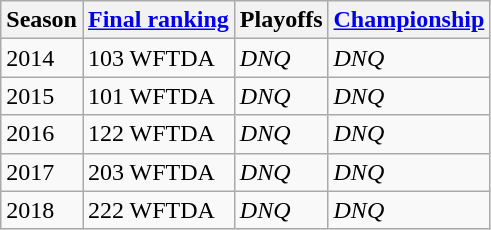<table class="wikitable sortable">
<tr>
<th>Season</th>
<th><a href='#'>Final ranking</a></th>
<th>Playoffs</th>
<th><a href='#'>Championship</a></th>
</tr>
<tr>
<td>2014</td>
<td>103 WFTDA</td>
<td><em>DNQ</em></td>
<td><em>DNQ</em></td>
</tr>
<tr>
<td>2015</td>
<td>101 WFTDA</td>
<td><em>DNQ</em></td>
<td><em>DNQ</em></td>
</tr>
<tr>
<td>2016</td>
<td>122 WFTDA</td>
<td><em>DNQ</em></td>
<td><em>DNQ</em></td>
</tr>
<tr>
<td>2017</td>
<td>203 WFTDA</td>
<td><em>DNQ</em></td>
<td><em>DNQ</em></td>
</tr>
<tr>
<td>2018</td>
<td>222 WFTDA</td>
<td><em>DNQ</em></td>
<td><em>DNQ</em></td>
</tr>
</table>
